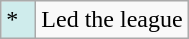<table class="wikitable">
<tr>
<td style="background:#CFECEC; width:1em">*</td>
<td>Led the league</td>
</tr>
</table>
